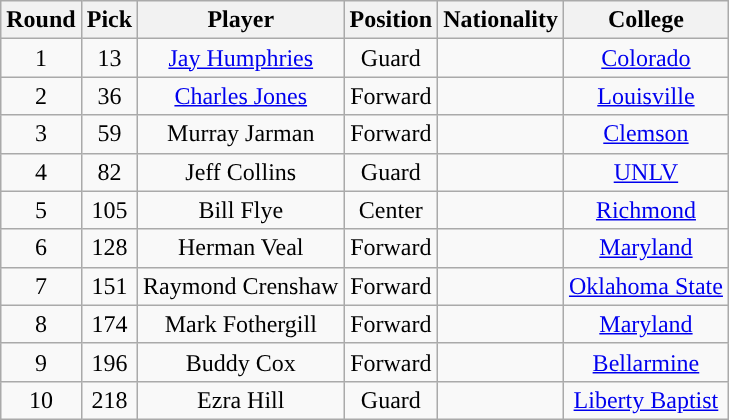<table class="wikitable sortable sortable">
<tr>
<th>Round</th>
<th>Pick</th>
<th>Player</th>
<th>Position</th>
<th>Nationality</th>
<th>College</th>
</tr>
<tr style="text-align: center">
<td>1</td>
<td>13</td>
<td><a href='#'>Jay Humphries</a></td>
<td>Guard</td>
<td></td>
<td><a href='#'>Colorado</a></td>
</tr>
<tr style="text-align: center">
<td>2</td>
<td>36</td>
<td><a href='#'>Charles Jones</a></td>
<td>Forward</td>
<td></td>
<td><a href='#'>Louisville</a></td>
</tr>
<tr style="text-align: center">
<td>3</td>
<td>59</td>
<td>Murray Jarman</td>
<td>Forward</td>
<td></td>
<td><a href='#'>Clemson</a></td>
</tr>
<tr style="text-align: center">
<td>4</td>
<td>82</td>
<td>Jeff Collins</td>
<td>Guard</td>
<td></td>
<td><a href='#'>UNLV</a></td>
</tr>
<tr style="text-align: center">
<td>5</td>
<td>105</td>
<td>Bill Flye</td>
<td>Center</td>
<td></td>
<td><a href='#'>Richmond</a></td>
</tr>
<tr style="text-align: center">
<td>6</td>
<td>128</td>
<td>Herman Veal</td>
<td>Forward</td>
<td></td>
<td><a href='#'>Maryland</a></td>
</tr>
<tr style="text-align: center">
<td>7</td>
<td>151</td>
<td>Raymond Crenshaw</td>
<td>Forward</td>
<td></td>
<td><a href='#'>Oklahoma State</a></td>
</tr>
<tr style="text-align: center">
<td>8</td>
<td>174</td>
<td>Mark Fothergill</td>
<td>Forward</td>
<td></td>
<td><a href='#'>Maryland</a></td>
</tr>
<tr style="text-align: center">
<td>9</td>
<td>196</td>
<td>Buddy Cox</td>
<td>Forward</td>
<td></td>
<td><a href='#'>Bellarmine</a></td>
</tr>
<tr style="text-align: center">
<td>10</td>
<td>218</td>
<td>Ezra Hill</td>
<td>Guard</td>
<td></td>
<td><a href='#'>Liberty Baptist</a></td>
</tr>
</table>
